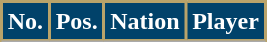<table class="wikitable sortable">
<tr>
<th style="background:#01426A; color:#fff; border:2px solid #B9A36A;" scope="col">No.</th>
<th style="background:#01426A; color:#fff; border:2px solid #B9A36A;" scope="col">Pos.</th>
<th style="background:#01426A; color:#fff; border:2px solid #B9A36A;" scope="col">Nation</th>
<th style="background:#01426A; color:#fff; border:2px solid #B9A36A;" scope="col">Player</th>
</tr>
<tr>
</tr>
</table>
